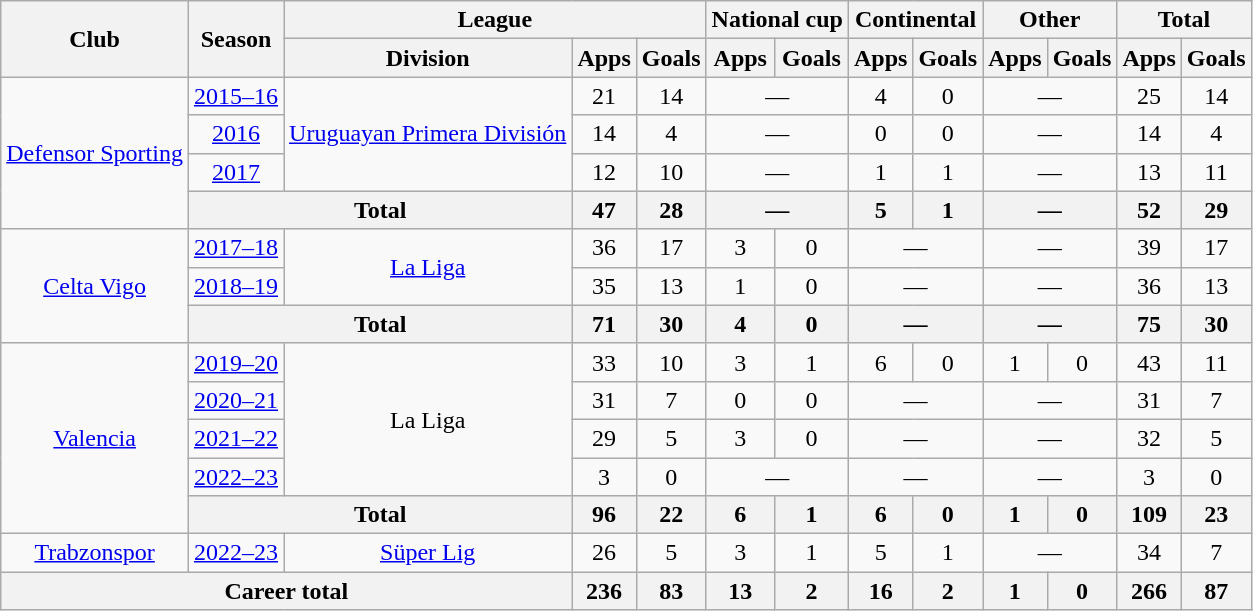<table class="wikitable" style="text-align:center">
<tr>
<th rowspan="2">Club</th>
<th rowspan="2">Season</th>
<th colspan="3">League</th>
<th colspan="2">National cup</th>
<th colspan="2">Continental</th>
<th colspan="2">Other</th>
<th colspan="2">Total</th>
</tr>
<tr>
<th>Division</th>
<th>Apps</th>
<th>Goals</th>
<th>Apps</th>
<th>Goals</th>
<th>Apps</th>
<th>Goals</th>
<th>Apps</th>
<th>Goals</th>
<th>Apps</th>
<th>Goals</th>
</tr>
<tr>
<td rowspan="4"><a href='#'>Defensor Sporting</a></td>
<td><a href='#'>2015–16</a></td>
<td rowspan="3"><a href='#'>Uruguayan Primera División</a></td>
<td>21</td>
<td>14</td>
<td colspan="2">—</td>
<td>4</td>
<td>0</td>
<td colspan="2">—</td>
<td>25</td>
<td>14</td>
</tr>
<tr>
<td><a href='#'>2016</a></td>
<td>14</td>
<td>4</td>
<td colspan="2">—</td>
<td>0</td>
<td>0</td>
<td colspan="2">—</td>
<td>14</td>
<td>4</td>
</tr>
<tr>
<td><a href='#'>2017</a></td>
<td>12</td>
<td>10</td>
<td colspan="2">—</td>
<td>1</td>
<td>1</td>
<td colspan="2">—</td>
<td>13</td>
<td>11</td>
</tr>
<tr>
<th colspan="2">Total</th>
<th>47</th>
<th>28</th>
<th colspan="2">—</th>
<th>5</th>
<th>1</th>
<th colspan="2">—</th>
<th>52</th>
<th>29</th>
</tr>
<tr>
<td rowspan="3"><a href='#'>Celta Vigo</a></td>
<td><a href='#'>2017–18</a></td>
<td rowspan="2"><a href='#'>La Liga</a></td>
<td>36</td>
<td>17</td>
<td>3</td>
<td>0</td>
<td colspan="2">—</td>
<td colspan="2">—</td>
<td>39</td>
<td>17</td>
</tr>
<tr>
<td><a href='#'>2018–19</a></td>
<td>35</td>
<td>13</td>
<td>1</td>
<td>0</td>
<td colspan="2">—</td>
<td colspan="2">—</td>
<td>36</td>
<td>13</td>
</tr>
<tr>
<th colspan="2">Total</th>
<th>71</th>
<th>30</th>
<th>4</th>
<th>0</th>
<th colspan="2">—</th>
<th colspan="2">—</th>
<th>75</th>
<th>30</th>
</tr>
<tr>
<td rowspan="5"><a href='#'>Valencia</a></td>
<td><a href='#'>2019–20</a></td>
<td rowspan="4">La Liga</td>
<td>33</td>
<td>10</td>
<td>3</td>
<td>1</td>
<td>6</td>
<td>0</td>
<td>1</td>
<td>0</td>
<td>43</td>
<td>11</td>
</tr>
<tr>
<td><a href='#'>2020–21</a></td>
<td>31</td>
<td>7</td>
<td>0</td>
<td>0</td>
<td colspan="2">—</td>
<td colspan="2">—</td>
<td>31</td>
<td>7</td>
</tr>
<tr>
<td><a href='#'>2021–22</a></td>
<td>29</td>
<td>5</td>
<td>3</td>
<td>0</td>
<td colspan="2">—</td>
<td colspan="2">—</td>
<td>32</td>
<td>5</td>
</tr>
<tr>
<td><a href='#'>2022–23</a></td>
<td>3</td>
<td>0</td>
<td colspan="2">—</td>
<td colspan="2">—</td>
<td colspan="2">—</td>
<td>3</td>
<td>0</td>
</tr>
<tr>
<th colspan="2">Total</th>
<th>96</th>
<th>22</th>
<th>6</th>
<th>1</th>
<th>6</th>
<th>0</th>
<th>1</th>
<th>0</th>
<th>109</th>
<th>23</th>
</tr>
<tr>
<td><a href='#'>Trabzonspor</a></td>
<td><a href='#'>2022–23</a></td>
<td><a href='#'>Süper Lig</a></td>
<td>26</td>
<td>5</td>
<td>3</td>
<td>1</td>
<td>5</td>
<td>1</td>
<td colspan="2">—</td>
<td>34</td>
<td>7</td>
</tr>
<tr>
<th colspan="3">Career total</th>
<th>236</th>
<th>83</th>
<th>13</th>
<th>2</th>
<th>16</th>
<th>2</th>
<th>1</th>
<th>0</th>
<th>266</th>
<th>87</th>
</tr>
</table>
